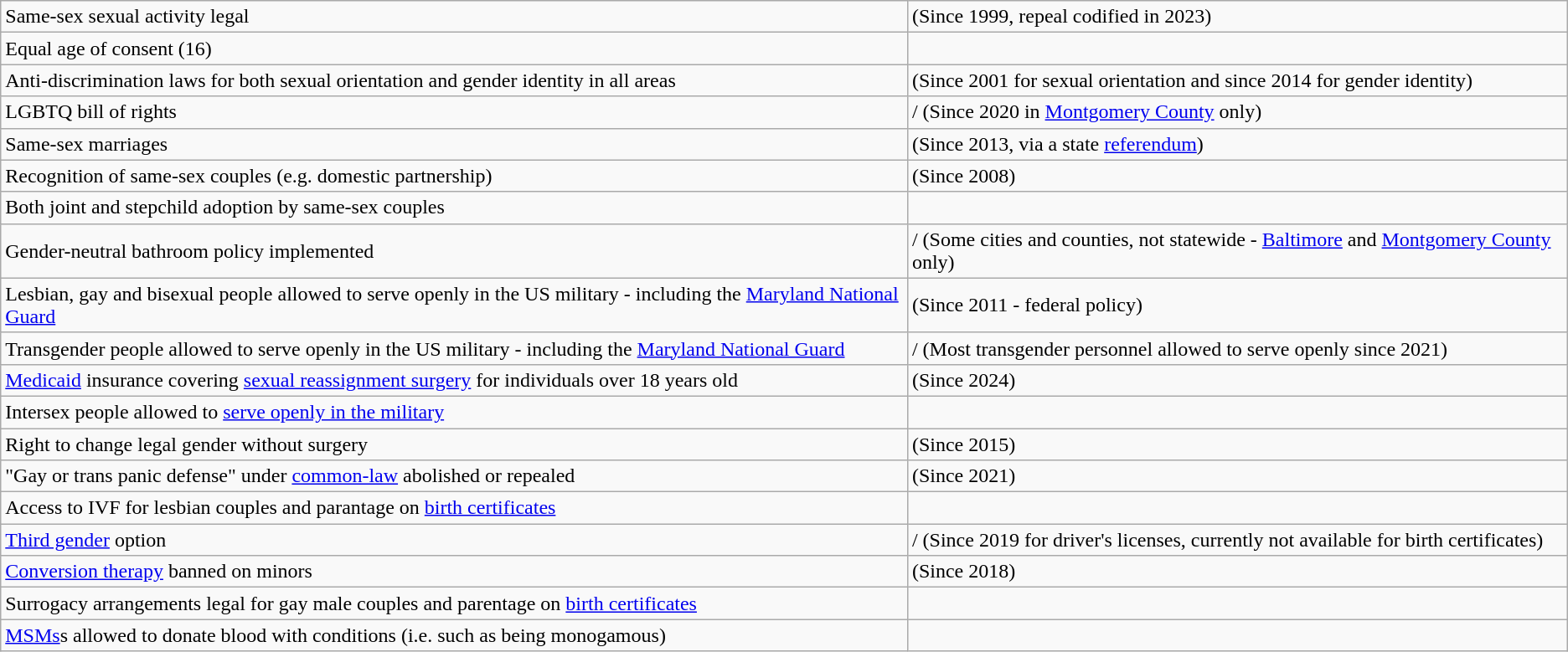<table class="wikitable">
<tr>
<td>Same-sex sexual activity legal</td>
<td> (Since 1999, repeal codified in 2023)</td>
</tr>
<tr>
<td>Equal age of consent (16)</td>
<td></td>
</tr>
<tr>
<td>Anti-discrimination laws for both sexual orientation and gender identity in all areas</td>
<td> (Since 2001 for sexual orientation and since 2014 for gender identity)</td>
</tr>
<tr>
<td>LGBTQ bill of rights</td>
<td>/ (Since 2020 in <a href='#'>Montgomery County</a> only)</td>
</tr>
<tr>
<td>Same-sex marriages</td>
<td> (Since 2013, via a state <a href='#'>referendum</a>)</td>
</tr>
<tr>
<td>Recognition of same-sex couples (e.g. domestic partnership)</td>
<td> (Since 2008)</td>
</tr>
<tr>
<td>Both joint and stepchild adoption by same-sex couples</td>
<td></td>
</tr>
<tr>
<td>Gender-neutral bathroom policy implemented</td>
<td>/ (Some cities and counties, not statewide - <a href='#'>Baltimore</a> and <a href='#'>Montgomery County</a> only)</td>
</tr>
<tr>
<td>Lesbian, gay and bisexual people allowed to serve openly in the US military - including the <a href='#'>Maryland National Guard</a></td>
<td> (Since 2011 - federal policy)</td>
</tr>
<tr>
<td>Transgender people allowed to serve openly in the US military - including the <a href='#'>Maryland National Guard</a></td>
<td>/ (Most transgender personnel allowed to serve openly since 2021)</td>
</tr>
<tr>
<td><a href='#'>Medicaid</a> insurance covering <a href='#'>sexual reassignment surgery</a> for individuals over 18 years old</td>
<td> (Since 2024)</td>
</tr>
<tr>
<td>Intersex people allowed to <a href='#'>serve openly in the military</a></td>
<td></td>
</tr>
<tr>
<td>Right to change legal gender without surgery</td>
<td> (Since 2015)</td>
</tr>
<tr>
<td>"Gay or trans panic defense" under <a href='#'>common-law</a> abolished or repealed</td>
<td> (Since 2021)</td>
</tr>
<tr>
<td>Access to IVF for lesbian couples and parantage on <a href='#'>birth certificates</a></td>
<td></td>
</tr>
<tr>
<td><a href='#'>Third gender</a> option</td>
<td>/ (Since 2019 for driver's licenses, currently not available for birth certificates)</td>
</tr>
<tr>
<td><a href='#'>Conversion therapy</a> banned on minors</td>
<td> (Since 2018)</td>
</tr>
<tr>
<td>Surrogacy arrangements legal for gay male couples and parentage on <a href='#'>birth certificates</a></td>
<td></td>
</tr>
<tr>
<td><a href='#'>MSMs</a>s allowed to donate blood with conditions (i.e. such as being monogamous)</td>
<td></td>
</tr>
</table>
